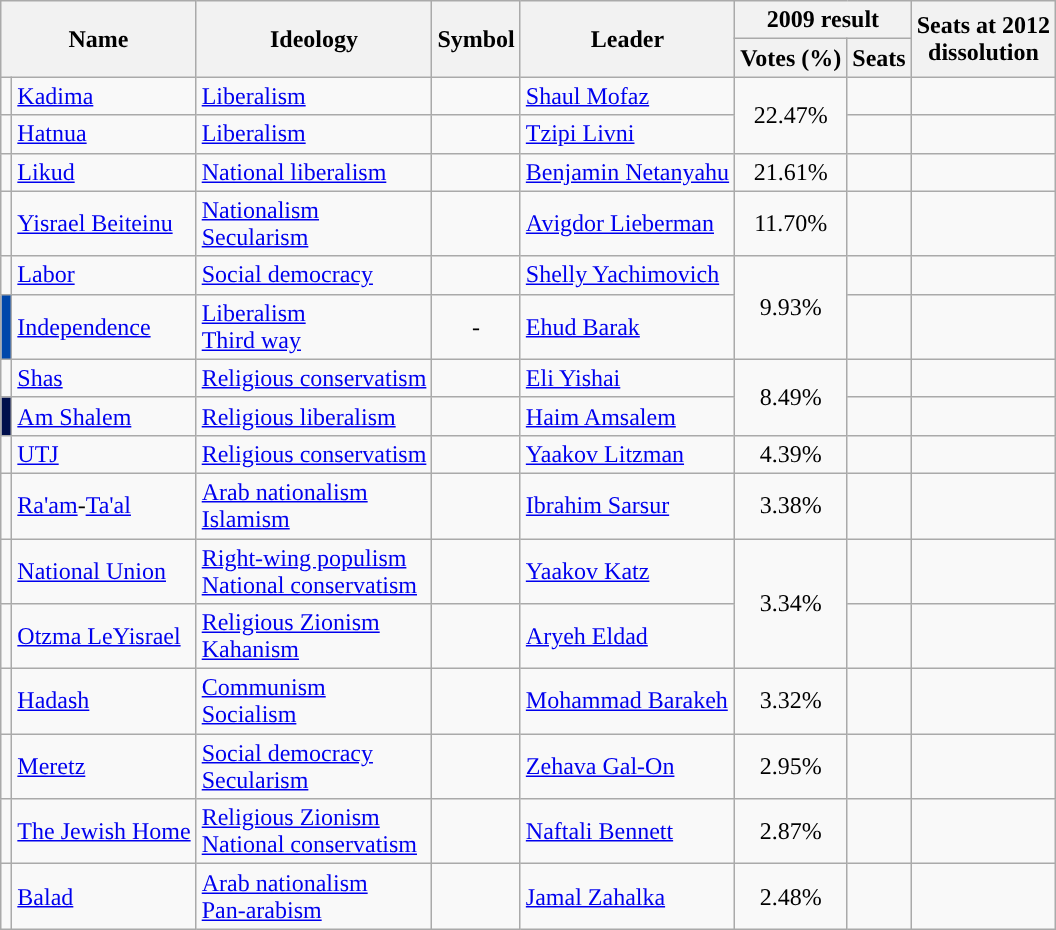<table class="wikitable">
<tr>
<th rowspan="2" colspan=2>Name</th>
<th rowspan="2">Ideology</th>
<th rowspan="2">Symbol</th>
<th rowspan="2">Leader</th>
<th colspan="2">2009 result</th>
<th rowspan="2">Seats at 2012<br>dissolution</th>
</tr>
<tr>
<th>Votes (%)</th>
<th>Seats</th>
</tr>
<tr>
<td style="background:"></td>
<td><a href='#'>Kadima</a></td>
<td><a href='#'>Liberalism</a></td>
<td></td>
<td><a href='#'>Shaul Mofaz</a></td>
<td rowspan=2 style="text-align:center;">22.47%</td>
<td></td>
<td></td>
</tr>
<tr>
<td style="background:"></td>
<td><a href='#'>Hatnua</a></td>
<td><a href='#'>Liberalism</a></td>
<td></td>
<td><a href='#'>Tzipi Livni</a></td>
<td></td>
<td></td>
</tr>
<tr>
<td style="background:"></td>
<td><a href='#'>Likud</a></td>
<td><a href='#'>National liberalism</a></td>
<td></td>
<td><a href='#'>Benjamin Netanyahu</a></td>
<td style="text-align:center;">21.61%</td>
<td></td>
<td></td>
</tr>
<tr>
<td style="background:"></td>
<td><a href='#'>Yisrael Beiteinu</a></td>
<td><a href='#'>Nationalism</a><br><a href='#'>Secularism</a></td>
<td></td>
<td><a href='#'>Avigdor Lieberman</a></td>
<td style="text-align:center;">11.70%</td>
<td></td>
<td></td>
</tr>
<tr>
<td style="background:"></td>
<td><a href='#'>Labor</a></td>
<td><a href='#'>Social democracy</a></td>
<td></td>
<td><a href='#'>Shelly Yachimovich</a></td>
<td rowspan=2 style="text-align:center;">9.93%</td>
<td></td>
<td></td>
</tr>
<tr>
<td style="background:#0047AB;"></td>
<td><a href='#'>Independence</a></td>
<td><a href='#'>Liberalism</a><br><a href='#'>Third way</a></td>
<td style="text-align:center;">-</td>
<td><a href='#'>Ehud Barak</a></td>
<td></td>
<td></td>
</tr>
<tr>
<td style="background:"></td>
<td><a href='#'>Shas</a></td>
<td><a href='#'>Religious conservatism</a></td>
<td></td>
<td><a href='#'>Eli Yishai</a></td>
<td rowspan=2 style="text-align:center;">8.49%</td>
<td></td>
<td></td>
</tr>
<tr>
<td style="background:#000F4C;"></td>
<td><a href='#'>Am Shalem</a></td>
<td><a href='#'>Religious liberalism</a></td>
<td></td>
<td><a href='#'>Haim Amsalem</a></td>
<td></td>
<td></td>
</tr>
<tr>
<td style="background:"></td>
<td><a href='#'>UTJ</a></td>
<td><a href='#'>Religious conservatism</a></td>
<td></td>
<td><a href='#'>Yaakov Litzman</a></td>
<td style="text-align:center;">4.39%</td>
<td></td>
<td></td>
</tr>
<tr>
<td style="background:"></td>
<td><a href='#'>Ra'am</a>-<a href='#'>Ta'al</a></td>
<td><a href='#'>Arab nationalism</a><br><a href='#'>Islamism</a></td>
<td></td>
<td><a href='#'>Ibrahim Sarsur</a></td>
<td style="text-align:center;">3.38%</td>
<td></td>
<td></td>
</tr>
<tr>
<td style="background:"></td>
<td><a href='#'>National Union</a></td>
<td><a href='#'>Right-wing populism</a><br><a href='#'>National conservatism</a></td>
<td></td>
<td><a href='#'>Yaakov Katz</a></td>
<td rowspan=2 style="text-align:center;">3.34%</td>
<td></td>
<td></td>
</tr>
<tr>
<td style="background:"></td>
<td><a href='#'>Otzma LeYisrael</a></td>
<td><a href='#'>Religious Zionism</a><br><a href='#'>Kahanism</a></td>
<td></td>
<td><a href='#'>Aryeh Eldad</a></td>
<td></td>
<td></td>
</tr>
<tr>
<td style="background:"></td>
<td><a href='#'>Hadash</a></td>
<td><a href='#'>Communism</a><br><a href='#'>Socialism</a></td>
<td></td>
<td><a href='#'>Mohammad Barakeh</a></td>
<td style="text-align:center;">3.32%</td>
<td></td>
<td></td>
</tr>
<tr>
<td style="background:"></td>
<td><a href='#'>Meretz</a></td>
<td><a href='#'>Social democracy</a><br><a href='#'>Secularism</a></td>
<td></td>
<td><a href='#'>Zehava Gal-On</a></td>
<td style="text-align:center;">2.95%</td>
<td></td>
<td></td>
</tr>
<tr>
<td style="background:"></td>
<td><a href='#'>The Jewish Home</a></td>
<td><a href='#'>Religious Zionism</a><br><a href='#'>National conservatism</a></td>
<td></td>
<td><a href='#'>Naftali Bennett</a></td>
<td style="text-align:center;">2.87%</td>
<td></td>
<td></td>
</tr>
<tr>
<td style="background:"></td>
<td><a href='#'>Balad</a></td>
<td><a href='#'>Arab nationalism</a><br><a href='#'>Pan-arabism</a></td>
<td></td>
<td><a href='#'>Jamal Zahalka</a></td>
<td style="text-align:center;">2.48%</td>
<td></td>
<td></td>
</tr>
</table>
